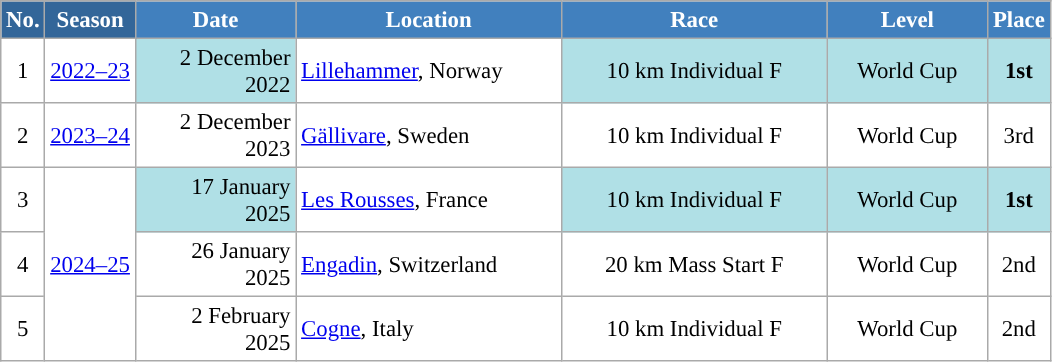<table class="wikitable sortable" style="font-size:95%; text-align:center; border:grey solid 1px; border-collapse:collapse; background:#ffffff;">
<tr style="background:#efefef;">
<th style="background-color:#369; color:white;">No.</th>
<th style="background-color:#369; color:white;">Season</th>
<th style="background-color:#4180be; color:white; width:100px;">Date</th>
<th style="background-color:#4180be; color:white; width:170px;">Location</th>
<th style="background-color:#4180be; color:white; width:170px;">Race</th>
<th style="background-color:#4180be; color:white; width:100px;">Level</th>
<th style="background-color:#4180be; color:white;">Place</th>
</tr>
<tr>
<td align=center>1</td>
<td rowspan="1" align="center"><a href='#'>2022–23</a></td>
<td bgcolor="#BOEOE6" align=right>2 December 2022</td>
<td align=left> <a href='#'>Lillehammer</a>, Norway</td>
<td bgcolor="#BOEOE6">10 km Individual F</td>
<td bgcolor="#BOEOE6">World Cup</td>
<td bgcolor="#BOEOE6"><strong>1st</strong></td>
</tr>
<tr>
<td align=center>2</td>
<td rowspan="1" align="center"><a href='#'>2023–24</a></td>
<td align=right>2 December 2023</td>
<td align=left> <a href='#'>Gällivare</a>, Sweden</td>
<td>10 km Individual F</td>
<td>World Cup</td>
<td>3rd</td>
</tr>
<tr>
<td align=center>3</td>
<td rowspan="3" align="center"><a href='#'>2024–25</a></td>
<td align=right bgcolor="#BOEOE6">17 January 2025</td>
<td align=left> <a href='#'>Les Rousses</a>, France</td>
<td bgcolor="#BOEOE6">10 km Individual F</td>
<td bgcolor="#BOEOE6">World Cup</td>
<td bgcolor="#BOEOE6"><strong>1st</strong></td>
</tr>
<tr>
<td align=center>4</td>
<td align=right>26 January 2025</td>
<td align=left> <a href='#'>Engadin</a>, Switzerland</td>
<td>20 km Mass Start F</td>
<td>World Cup</td>
<td>2nd</td>
</tr>
<tr>
<td align=center>5</td>
<td align=right>2 February 2025</td>
<td align=left> <a href='#'>Cogne</a>, Italy</td>
<td>10 km Individual F</td>
<td>World Cup</td>
<td>2nd</td>
</tr>
</table>
